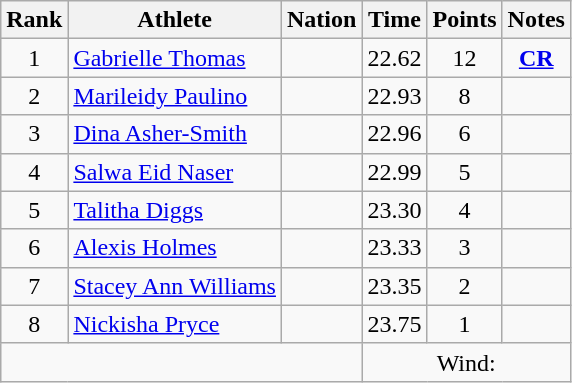<table class="wikitable mw-datatable sortable" style="text-align:center;">
<tr>
<th scope="col" style="width: 10px;">Rank</th>
<th scope="col">Athlete</th>
<th scope="col">Nation</th>
<th scope="col">Time</th>
<th scope="col">Points</th>
<th scope="col">Notes</th>
</tr>
<tr>
<td>1</td>
<td align=left><a href='#'>Gabrielle Thomas</a> </td>
<td align=left></td>
<td>22.62</td>
<td>12</td>
<td><strong><a href='#'>CR</a></strong></td>
</tr>
<tr>
<td>2</td>
<td align=left><a href='#'>Marileidy Paulino</a> </td>
<td align=left></td>
<td>22.93</td>
<td>8</td>
<td></td>
</tr>
<tr>
<td>3</td>
<td align=left><a href='#'>Dina Asher-Smith</a> </td>
<td align=left></td>
<td>22.96</td>
<td>6</td>
<td></td>
</tr>
<tr>
<td>4</td>
<td align=left><a href='#'>Salwa Eid Naser</a> </td>
<td align=left></td>
<td>22.99</td>
<td>5</td>
<td></td>
</tr>
<tr>
<td>5</td>
<td align=left><a href='#'>Talitha Diggs</a> </td>
<td align=left></td>
<td>23.30</td>
<td>4</td>
<td></td>
</tr>
<tr>
<td>6</td>
<td align=left><a href='#'>Alexis Holmes</a> </td>
<td align=left></td>
<td>23.33</td>
<td>3</td>
<td></td>
</tr>
<tr>
<td>7</td>
<td align=left><a href='#'>Stacey Ann Williams</a> </td>
<td align=left></td>
<td>23.35</td>
<td>2</td>
<td></td>
</tr>
<tr>
<td>8</td>
<td align=left><a href='#'>Nickisha Pryce</a> </td>
<td align=left></td>
<td>23.75</td>
<td>1</td>
<td></td>
</tr>
<tr class="sortbottom">
<td colspan="3"></td>
<td colspan="3">Wind: </td>
</tr>
</table>
